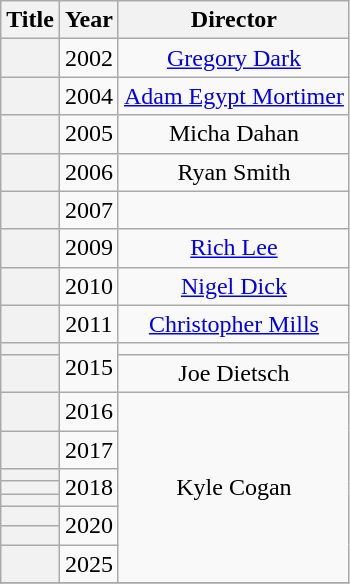<table class="wikitable" style="text-align: center">
<tr>
<th>Title</th>
<th>Year</th>
<th>Director</th>
</tr>
<tr>
<th></th>
<td>2002</td>
<td><a href='#'>Gregory Dark</a></td>
</tr>
<tr>
<th></th>
<td>2004</td>
<td><a href='#'>Adam Egypt Mortimer</a></td>
</tr>
<tr>
<th></th>
<td>2005</td>
<td>Micha Dahan</td>
</tr>
<tr>
<th></th>
<td>2006</td>
<td>Ryan Smith</td>
</tr>
<tr>
<th></th>
<td>2007</td>
<td></td>
</tr>
<tr>
<th></th>
<td>2009</td>
<td><a href='#'>Rich Lee</a></td>
</tr>
<tr>
<th></th>
<td>2010</td>
<td><a href='#'>Nigel Dick</a></td>
</tr>
<tr>
<th></th>
<td>2011</td>
<td><a href='#'>Christopher Mills</a></td>
</tr>
<tr>
<th></th>
<td rowspan="2">2015</td>
<td></td>
</tr>
<tr>
<th></th>
<td>Joe Dietsch</td>
</tr>
<tr>
<th></th>
<td>2016</td>
<td rowspan="8">Kyle Cogan</td>
</tr>
<tr>
<th></th>
<td>2017</td>
</tr>
<tr>
<th></th>
<td rowspan="3">2018</td>
</tr>
<tr>
<th></th>
</tr>
<tr>
<th></th>
</tr>
<tr>
<th></th>
<td rowspan="2">2020</td>
</tr>
<tr>
<th></th>
</tr>
<tr>
<th></th>
<td>2025</td>
</tr>
<tr>
</tr>
</table>
